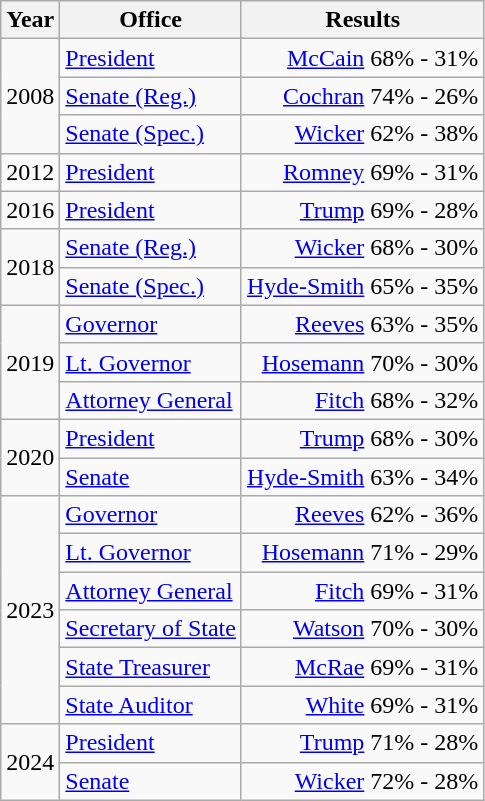<table class=wikitable>
<tr>
<th>Year</th>
<th>Office</th>
<th>Results</th>
</tr>
<tr>
<td rowspan=3>2008</td>
<td><a href='#'>President</a></td>
<td align="right" ><a href='#'>McCain</a> 68% - 31%</td>
</tr>
<tr>
<td><a href='#'>Senate (Reg.)</a></td>
<td align="right" ><a href='#'>Cochran</a> 74% - 26%</td>
</tr>
<tr>
<td><a href='#'>Senate (Spec.)</a></td>
<td align="right" ><a href='#'>Wicker</a> 62% - 38%</td>
</tr>
<tr>
<td>2012</td>
<td><a href='#'>President</a></td>
<td align="right" ><a href='#'>Romney</a> 69% - 31%</td>
</tr>
<tr>
<td>2016</td>
<td><a href='#'>President</a></td>
<td align="right" ><a href='#'>Trump</a> 69% - 28%</td>
</tr>
<tr>
<td rowspan=2>2018</td>
<td><a href='#'>Senate (Reg.)</a></td>
<td align="right" ><a href='#'>Wicker</a> 68% - 30%</td>
</tr>
<tr>
<td><a href='#'>Senate (Spec.)</a></td>
<td align="right" ><a href='#'>Hyde-Smith</a> 65% - 35%</td>
</tr>
<tr>
<td rowspan=3>2019</td>
<td><a href='#'>Governor</a></td>
<td align="right" ><a href='#'>Reeves</a> 63% - 35%</td>
</tr>
<tr>
<td><a href='#'>Lt. Governor</a></td>
<td align="right" ><a href='#'>Hosemann</a> 70% - 30%</td>
</tr>
<tr>
<td><a href='#'>Attorney General</a></td>
<td align="right" ><a href='#'>Fitch</a> 68% - 32%</td>
</tr>
<tr>
<td rowspan=2>2020</td>
<td><a href='#'>President</a></td>
<td align="right" ><a href='#'>Trump</a> 68% - 30%</td>
</tr>
<tr>
<td><a href='#'>Senate</a></td>
<td align="right" ><a href='#'>Hyde-Smith</a> 63% - 34%</td>
</tr>
<tr>
<td rowspan=6>2023</td>
<td><a href='#'>Governor</a></td>
<td align="right" ><a href='#'>Reeves</a> 62% - 36%</td>
</tr>
<tr>
<td><a href='#'>Lt. Governor</a></td>
<td align="right" ><a href='#'>Hosemann</a> 71% - 29%</td>
</tr>
<tr>
<td><a href='#'>Attorney General</a></td>
<td align="right" ><a href='#'>Fitch</a> 69% - 31%</td>
</tr>
<tr>
<td><a href='#'>Secretary of State</a></td>
<td align="right" ><a href='#'>Watson</a> 70% - 30%</td>
</tr>
<tr>
<td><a href='#'>State Treasurer</a></td>
<td align="right" ><a href='#'>McRae</a> 69% - 31%</td>
</tr>
<tr>
<td><a href='#'>State Auditor</a></td>
<td align="right" ><a href='#'>White</a> 69% - 31%</td>
</tr>
<tr>
<td rowspan=2>2024</td>
<td><a href='#'>President</a></td>
<td align="right" ><a href='#'>Trump</a> 71% - 28%</td>
</tr>
<tr>
<td><a href='#'>Senate</a></td>
<td align="right" ><a href='#'>Wicker</a> 72% - 28%</td>
</tr>
</table>
